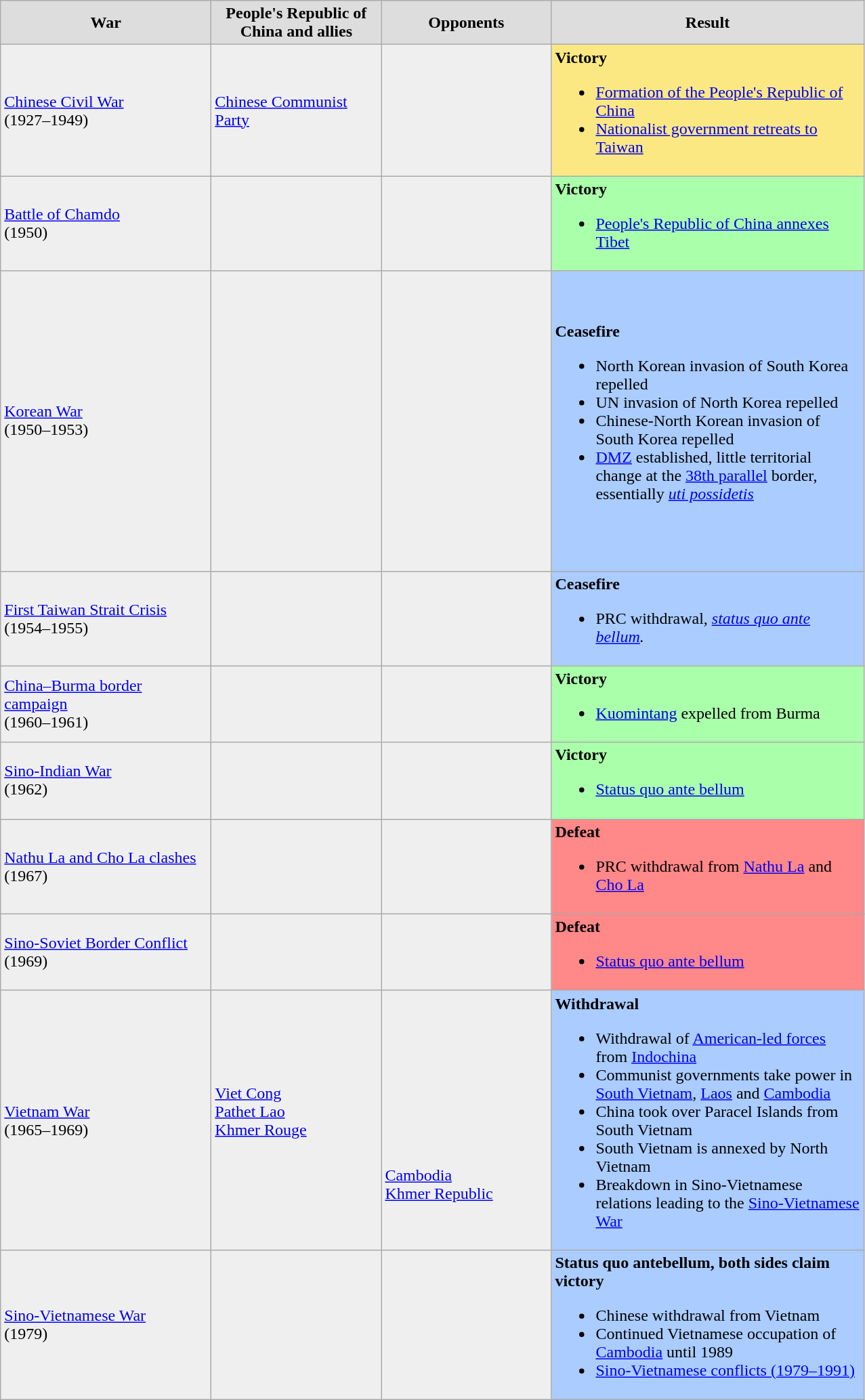<table class="wikitable sortable">
<tr>
<th style="background:#ddd; width:200px;">War</th>
<th style="background:#ddd; width:160px;">People's Republic of China and allies</th>
<th style="background:#ddd; width:160px;">Opponents</th>
<th style="background:#ddd; width:300px;">Result</th>
</tr>
<tr>
<td style="background:#efefef"><a href='#'>Chinese Civil War</a><br>(1927–1949)</td>
<td style="background:#efefef"> <a href='#'>Chinese Communist Party</a></td>
<td style="background:#efefef"></td>
<td style="background:#FCE883"><strong>Victory</strong><br><ul><li><a href='#'>Formation of the People's Republic of China</a></li><li><a href='#'>Nationalist government retreats to Taiwan</a></li></ul></td>
</tr>
<tr>
<td style="background:#efefef"><a href='#'>Battle of Chamdo</a><br>(1950)</td>
<td style="background:#efefef"></td>
<td style="background:#efefef"></td>
<td style="background:#AFA"><strong>Victory</strong><br><ul><li><a href='#'>People's Republic of China annexes Tibet</a></li></ul></td>
</tr>
<tr>
<td style="background:#efefef;"><a href='#'>Korean War</a><br>(1950–1953)</td>
<td style="background:#efefef;"><br><br></td>
<td style="background:#efefef;"><br><br><br><br><br><br><br><br><br><br><br><br><br><br><br><br></td>
<td style="background:#ACF"><strong>Ceasefire</strong><br><ul><li>North Korean invasion of South Korea repelled</li><li>UN invasion of North Korea repelled</li><li>Chinese-North Korean invasion of South Korea repelled</li><li><a href='#'>DMZ</a> established, little territorial change at the <a href='#'>38th parallel</a> border, essentially <em><a href='#'>uti possidetis</a></em></li></ul></td>
</tr>
<tr>
<td style="background:#efefef"><a href='#'>First Taiwan Strait Crisis</a><br>(1954–1955)</td>
<td style="background:#efefef"></td>
<td style="background:#efefef"><br></td>
<td style="background:#ACF"><strong>Ceasefire</strong><br><ul><li>PRC withdrawal, <em><a href='#'>status quo ante bellum</a>.</em></li></ul></td>
</tr>
<tr>
<td style="background:#efefef"><a href='#'>China–Burma border campaign</a><br>(1960–1961)</td>
<td style="background:#efefef"><br></td>
<td style="background:#efefef"></td>
<td style="background:#AFA"><strong>Victory</strong><br><ul><li><a href='#'>Kuomintang</a> expelled from Burma</li></ul></td>
</tr>
<tr>
<td style="background:#efefef"><a href='#'>Sino-Indian War</a><br>(1962)</td>
<td style="background:#efefef"></td>
<td style="background:#efefef"></td>
<td style="background:#AFA"><strong>Victory</strong><br><ul><li><a href='#'>Status quo ante bellum</a></li></ul></td>
</tr>
<tr>
<td style="background:#efefef"><a href='#'>Nathu La and Cho La clashes</a><br>(1967)</td>
<td style="background:#efefef"></td>
<td style="background:#efefef"></td>
<td style="background:#F88"><strong>Defeat</strong><br><ul><li>PRC withdrawal from <a href='#'>Nathu La</a> and <a href='#'>Cho La</a></li></ul></td>
</tr>
<tr>
<td style="background:#efefef"><a href='#'>Sino-Soviet Border Conflict</a><br>(1969)</td>
<td style="background:#efefef"></td>
<td style="background:#efefef"></td>
<td style="background:#F88"><strong>Defeat</strong><br><ul><li><a href='#'>Status quo ante bellum</a></li></ul></td>
</tr>
<tr>
<td style="background:#efefef"><a href='#'>Vietnam War</a><br>(1965–1969)</td>
<td style="background:#efefef"><br> <a href='#'>Viet Cong</a><br> <a href='#'>Pathet Lao</a><br> <a href='#'>Khmer Rouge</a><br><br><br></td>
<td style="background:#efefef"><br><br><br><br><br><br><br> <a href='#'>Cambodia</a><br> <a href='#'>Khmer Republic</a><br></td>
<td style="background:#ACF"><strong>Withdrawal</strong><br><ul><li>Withdrawal of <a href='#'>American-led forces</a> from <a href='#'>Indochina</a></li><li>Communist governments take power in <a href='#'>South Vietnam</a>, <a href='#'>Laos</a> and <a href='#'>Cambodia</a></li><li>China took over Paracel Islands from South Vietnam</li><li>South Vietnam is annexed by North Vietnam</li><li>Breakdown in Sino-Vietnamese relations leading to the <a href='#'>Sino-Vietnamese War</a></li></ul></td>
</tr>
<tr>
<td style="background:#efefef"><a href='#'>Sino-Vietnamese War</a><br>(1979)</td>
<td style="background:#efefef"></td>
<td style="background:#efefef"></td>
<td style="background:#ACF"><strong>Status quo antebellum, both sides claim victory</strong><br><ul><li>Chinese withdrawal from Vietnam</li><li>Continued Vietnamese occupation of <a href='#'>Cambodia</a> until 1989</li><li><a href='#'>Sino-Vietnamese conflicts (1979–1991)</a></li></ul></td>
</tr>
</table>
